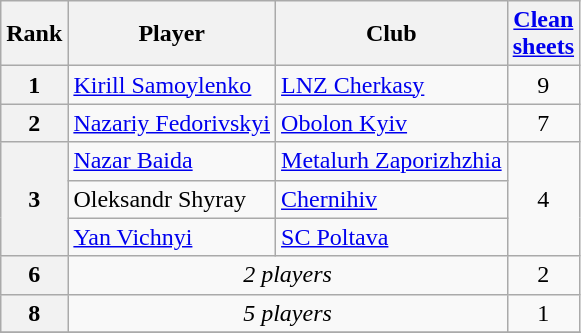<table class="wikitable" style="text-align:center">
<tr>
<th>Rank</th>
<th>Player</th>
<th>Club</th>
<th><a href='#'>Clean<br>sheets</a></th>
</tr>
<tr>
<th rowspan=1>1</th>
<td align="left"> <a href='#'>Kirill Samoylenko</a></td>
<td align="left"><a href='#'>LNZ Cherkasy</a></td>
<td rowspan=1>9</td>
</tr>
<tr>
<th rowspan=1>2</th>
<td align="left"> <a href='#'>Nazariy Fedorivskyi</a></td>
<td align="left"><a href='#'>Obolon Kyiv</a></td>
<td rowspan=1>7</td>
</tr>
<tr>
<th rowspan=3>3</th>
<td align="left"> <a href='#'>Nazar Baida</a></td>
<td align="left"><a href='#'>Metalurh Zaporizhzhia</a></td>
<td rowspan=3>4</td>
</tr>
<tr>
<td align="left"> Oleksandr Shyray</td>
<td align="left"><a href='#'>Chernihiv</a></td>
</tr>
<tr>
<td align="left"> <a href='#'>Yan Vichnyi</a></td>
<td align="left"><a href='#'>SC Poltava</a></td>
</tr>
<tr>
<th rowspan=1>6</th>
<td align="center" colspan=2><em>2 players</em></td>
<td rowspan=1>2</td>
</tr>
<tr>
<th rowspan=1>8</th>
<td align="center" colspan=2><em>5 players</em></td>
<td rowspan=1>1</td>
</tr>
<tr>
</tr>
</table>
